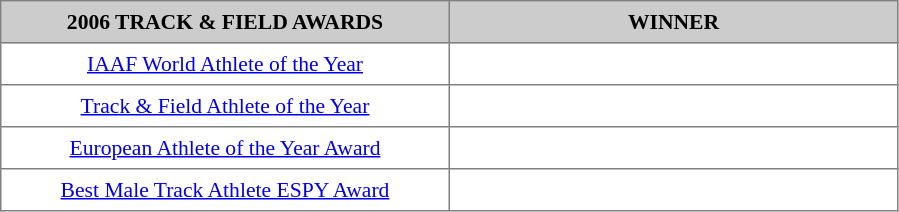<table border="1" cellspacing="2" cellpadding="5" style="border-collapse: collapse; font-size: 90%;">
<tr style="background:#ccc;">
<th style="text-align:center; width:20em;">2006 TRACK & FIELD AWARDS</th>
<th style="text-align:center; width:20em;">WINNER</th>
</tr>
<tr>
<td style="text-align:center;"><a href='#'>IAAF World Athlete of the Year</a></td>
<td></td>
</tr>
<tr>
<td style="text-align:center;"><a href='#'>Track & Field Athlete of the Year</a></td>
<td></td>
</tr>
<tr>
<td style="text-align:center;"><a href='#'>European Athlete of the Year Award</a></td>
<td></td>
</tr>
<tr>
<td style="text-align:center;"><a href='#'>Best Male Track Athlete ESPY Award</a></td>
<td></td>
</tr>
</table>
